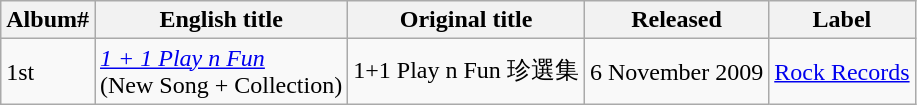<table class="wikitable">
<tr>
<th>Album#</th>
<th>English title</th>
<th>Original title</th>
<th>Released</th>
<th>Label</th>
</tr>
<tr>
<td>1st</td>
<td><em><a href='#'>1 + 1 Play n Fun</a></em><br>(New Song + Collection)</td>
<td>1+1 Play n Fun 珍選集</td>
<td>6 November 2009</td>
<td><a href='#'>Rock Records</a></td>
</tr>
</table>
